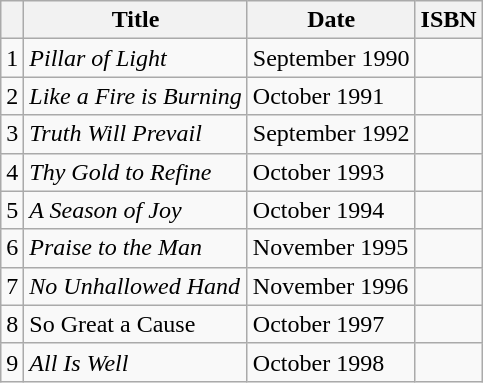<table class="wikitable">
<tr>
<th></th>
<th>Title</th>
<th>Date</th>
<th>ISBN</th>
</tr>
<tr>
<td>1</td>
<td><em>Pillar of Light</em></td>
<td>September 1990</td>
<td></td>
</tr>
<tr>
<td>2</td>
<td><em>Like a Fire is Burning</em></td>
<td>October 1991</td>
<td></td>
</tr>
<tr>
<td>3</td>
<td><em>Truth Will Prevail</em></td>
<td>September 1992</td>
<td></td>
</tr>
<tr>
<td>4</td>
<td><em>Thy Gold to Refine</em></td>
<td>October 1993</td>
<td></td>
</tr>
<tr>
<td>5</td>
<td><em>A Season of Joy</em></td>
<td>October 1994</td>
<td></td>
</tr>
<tr>
<td>6</td>
<td><em>Praise to the Man</em></td>
<td>November 1995</td>
<td></td>
</tr>
<tr>
<td>7</td>
<td><em>No Unhallowed Hand</em></td>
<td>November 1996</td>
<td></td>
</tr>
<tr>
<td>8</td>
<td>So Great a Cause</td>
<td>October 1997</td>
<td></td>
</tr>
<tr>
<td>9</td>
<td><em>All Is Well</em></td>
<td>October 1998</td>
<td></td>
</tr>
</table>
